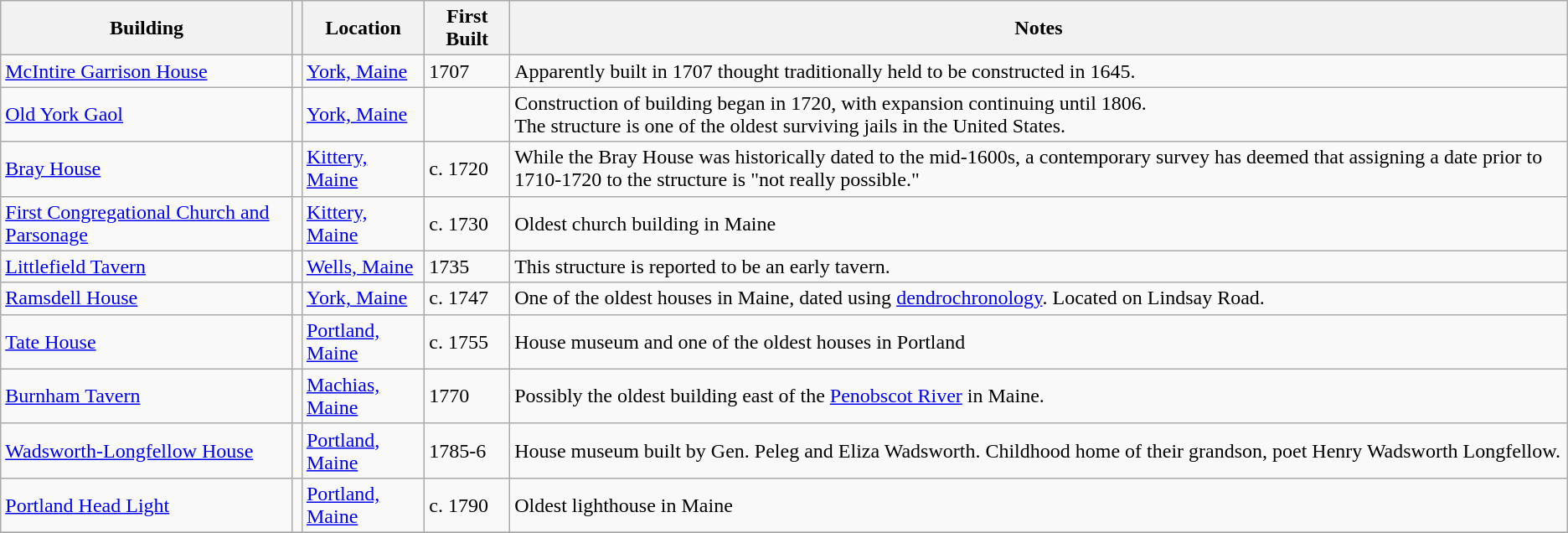<table class="wikitable">
<tr>
<th>Building</th>
<th></th>
<th>Location</th>
<th>First Built</th>
<th>Notes</th>
</tr>
<tr>
<td><a href='#'>McIntire Garrison House</a></td>
<td></td>
<td><a href='#'>York, Maine</a></td>
<td>1707</td>
<td>Apparently built in 1707 thought traditionally held to be constructed in 1645.</td>
</tr>
<tr>
<td><a href='#'>Old York Gaol</a></td>
<td></td>
<td><a href='#'>York, Maine</a></td>
<td></td>
<td>Construction of building began in 1720, with expansion continuing until 1806.<br>The structure is one of the oldest surviving jails in the United States.</td>
</tr>
<tr>
<td><a href='#'>Bray House</a></td>
<td></td>
<td><a href='#'>Kittery, Maine</a></td>
<td>c. 1720</td>
<td>While the Bray House was historically dated to the mid-1600s, a contemporary survey has deemed  that assigning a date prior to 1710-1720 to the structure is "not really possible."</td>
</tr>
<tr>
<td><a href='#'>First Congregational Church and Parsonage</a></td>
<td></td>
<td><a href='#'>Kittery, Maine</a></td>
<td>c. 1730</td>
<td>Oldest church building in Maine</td>
</tr>
<tr>
<td><a href='#'>Littlefield Tavern</a></td>
<td></td>
<td><a href='#'>Wells, Maine</a></td>
<td>1735</td>
<td>This structure is reported to be an early tavern.</td>
</tr>
<tr>
<td><a href='#'>Ramsdell House</a></td>
<td></td>
<td><a href='#'>York, Maine</a></td>
<td>c. 1747</td>
<td>One of the oldest houses in Maine, dated using <a href='#'>dendrochronology</a>. Located on Lindsay Road.</td>
</tr>
<tr>
<td><a href='#'>Tate House</a></td>
<td></td>
<td><a href='#'>Portland, Maine</a></td>
<td>c. 1755</td>
<td>House museum and one of the oldest houses in Portland</td>
</tr>
<tr>
<td><a href='#'>Burnham Tavern</a></td>
<td></td>
<td><a href='#'>Machias, Maine</a></td>
<td>1770</td>
<td>Possibly the oldest building east of the <a href='#'>Penobscot River</a> in Maine.</td>
</tr>
<tr>
<td><a href='#'>Wadsworth-Longfellow House</a></td>
<td></td>
<td><a href='#'>Portland, Maine</a></td>
<td>1785-6</td>
<td>House museum built by Gen. Peleg and Eliza Wadsworth. Childhood home of their grandson, poet Henry Wadsworth Longfellow. </td>
</tr>
<tr>
<td><a href='#'>Portland Head Light</a></td>
<td></td>
<td><a href='#'>Portland, Maine</a></td>
<td>c. 1790</td>
<td>Oldest lighthouse in Maine</td>
</tr>
<tr>
</tr>
</table>
